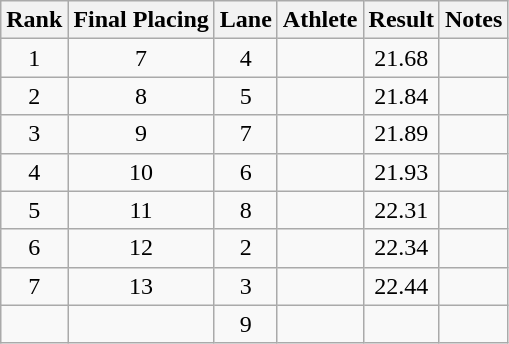<table class="wikitable sortable" style="text-align:center">
<tr>
<th>Rank</th>
<th>Final Placing</th>
<th>Lane</th>
<th>Athlete</th>
<th>Result</th>
<th>Notes</th>
</tr>
<tr>
<td>1</td>
<td>7</td>
<td>4</td>
<td align=left></td>
<td>21.68</td>
<td></td>
</tr>
<tr>
<td>2</td>
<td>8</td>
<td>5</td>
<td align=left></td>
<td>21.84</td>
<td></td>
</tr>
<tr>
<td>3</td>
<td>9</td>
<td>7</td>
<td align=left></td>
<td>21.89</td>
<td></td>
</tr>
<tr>
<td>4</td>
<td>10</td>
<td>6</td>
<td align=left></td>
<td>21.93</td>
<td></td>
</tr>
<tr>
<td>5</td>
<td>11</td>
<td>8</td>
<td align=left></td>
<td>22.31</td>
<td></td>
</tr>
<tr>
<td>6</td>
<td>12</td>
<td>2</td>
<td align=left></td>
<td>22.34</td>
<td></td>
</tr>
<tr>
<td>7</td>
<td>13</td>
<td>3</td>
<td align=left></td>
<td>22.44</td>
<td></td>
</tr>
<tr>
<td></td>
<td></td>
<td>9</td>
<td align=left></td>
<td></td>
<td></td>
</tr>
</table>
